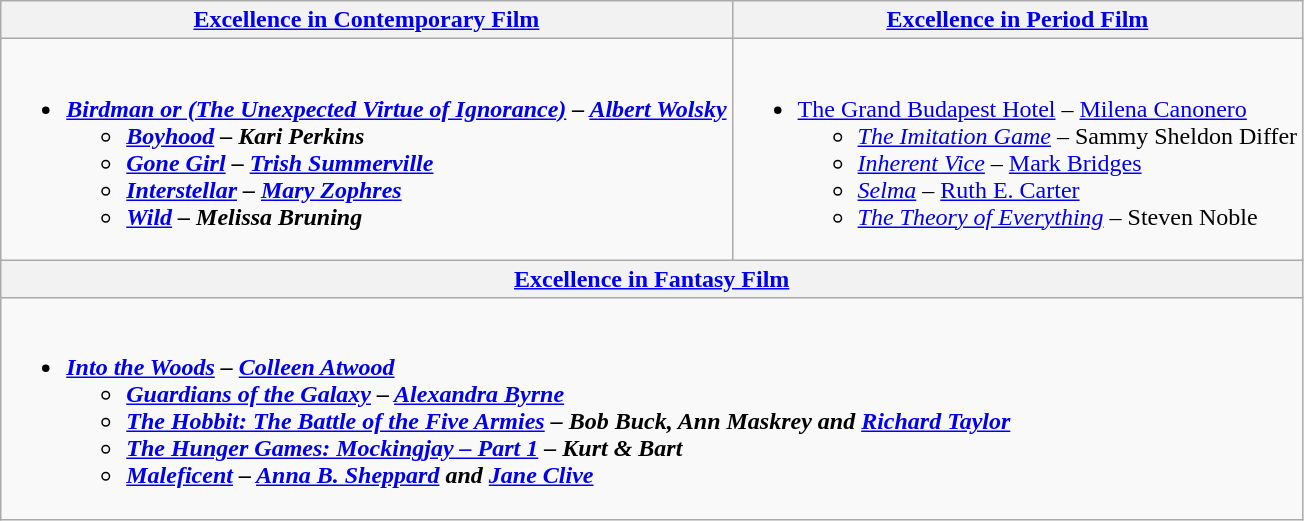<table class=wikitable style="width=100%">
<tr>
<th style="width=50%"><a href='#'>Excellence in Contemporary Film</a></th>
<th style="width=50%"><a href='#'>Excellence in Period Film</a></th>
</tr>
<tr>
<td valign="top"><br><ul><li><strong><em><a href='#'>Birdman or (The Unexpected Virtue of Ignorance)</a><em> – <a href='#'>Albert Wolsky</a><strong><ul><li></em><a href='#'>Boyhood</a><em> – Kari Perkins</li><li></em><a href='#'>Gone Girl</a><em> – <a href='#'>Trish Summerville</a></li><li></em><a href='#'>Interstellar</a><em> – <a href='#'>Mary Zophres</a></li><li></em><a href='#'>Wild</a><em> – Melissa Bruning</li></ul></li></ul></td>
<td valign="top"><br><ul><li></em></strong><a href='#'>The Grand Budapest Hotel</a></em> – <a href='#'>Milena Canonero</a></strong><ul><li><em><a href='#'>The Imitation Game</a></em> – Sammy Sheldon Differ</li><li><em><a href='#'>Inherent Vice</a></em> – <a href='#'>Mark Bridges</a></li><li><em><a href='#'>Selma</a></em> – <a href='#'>Ruth E. Carter</a></li><li><em><a href='#'>The Theory of Everything</a></em> – Steven Noble</li></ul></li></ul></td>
</tr>
<tr>
<th style="width=50%" colspan="2"><a href='#'>Excellence in Fantasy Film</a></th>
</tr>
<tr>
<td valign="top" colspan="2"><br><ul><li><strong><em><a href='#'>Into the Woods</a><em> – <a href='#'>Colleen Atwood</a><strong><ul><li></em><a href='#'>Guardians of the Galaxy</a><em> – <a href='#'>Alexandra Byrne</a></li><li></em><a href='#'>The Hobbit: The Battle of the Five Armies</a><em> – Bob Buck, Ann Maskrey and <a href='#'>Richard Taylor</a></li><li></em><a href='#'>The Hunger Games: Mockingjay – Part 1</a><em> – Kurt & Bart</li><li></em><a href='#'>Maleficent</a><em> – <a href='#'>Anna B. Sheppard</a> and <a href='#'>Jane Clive</a></li></ul></li></ul></td>
</tr>
</table>
